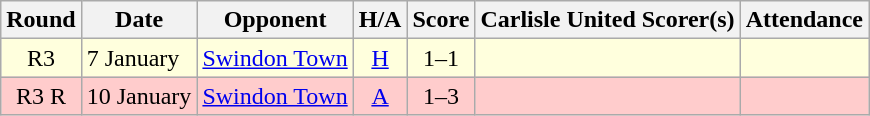<table class="wikitable" style="text-align:center">
<tr>
<th>Round</th>
<th>Date</th>
<th>Opponent</th>
<th>H/A</th>
<th>Score</th>
<th>Carlisle United Scorer(s)</th>
<th>Attendance</th>
</tr>
<tr bgcolor=#ffffdd>
<td>R3</td>
<td align=left>7 January</td>
<td align=left><a href='#'>Swindon Town</a></td>
<td><a href='#'>H</a></td>
<td>1–1</td>
<td align=left></td>
<td></td>
</tr>
<tr bgcolor=#FFCCCC>
<td>R3 R</td>
<td align=left>10 January</td>
<td align=left><a href='#'>Swindon Town</a></td>
<td><a href='#'>A</a></td>
<td>1–3</td>
<td align=left></td>
<td></td>
</tr>
</table>
